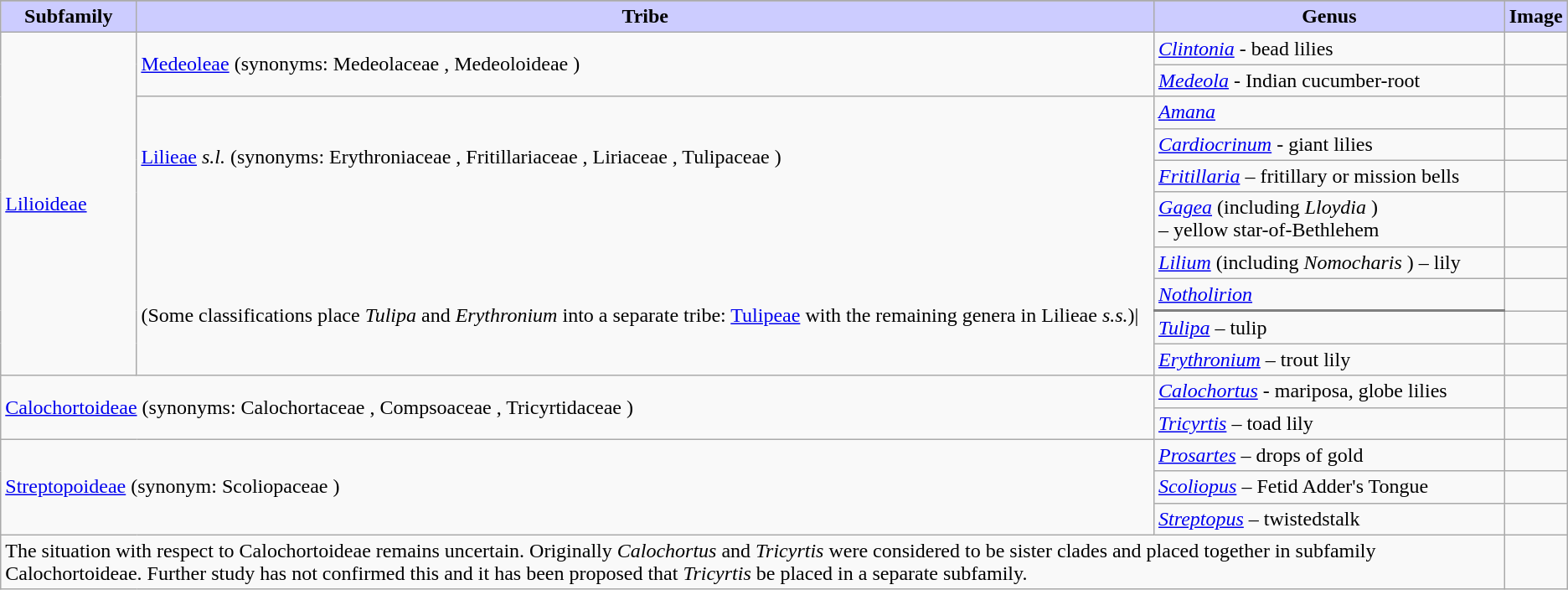<table class="wikitable" border="1">
<tr align="left">
</tr>
<tr>
<th style="background: #ccf;">Subfamily</th>
<th style="background: #ccf;">Tribe</th>
<th style="background: #ccf;">Genus</th>
<th style="background: #ccf;">Image</th>
</tr>
<tr>
<td rowspan=10><a href='#'>Lilioideae</a> </td>
<td rowspan=2><a href='#'>Medeoleae</a>  (synonyms: Medeolaceae , Medeoloideae )</td>
<td><em><a href='#'>Clintonia</a></em>  - bead lilies</td>
<td></td>
</tr>
<tr>
<td><em><a href='#'>Medeola</a></em>  - Indian cucumber-root</td>
<td></td>
</tr>
<tr>
<td rowspan=8><a href='#'>Lilieae</a> <em>s.l.</em>  (synonyms: Erythroniaceae , Fritillariaceae , Liriaceae , Tulipaceae )<br><br><br><br><br><br><br>(Some classifications place <em>Tulipa</em> and <em>Erythronium</em> into a separate tribe: <a href='#'>Tulipeae</a> with the remaining genera in Lilieae <em>s.s.</em>)|</td>
<td><em><a href='#'>Amana</a></em> </td>
<td></td>
</tr>
<tr>
<td><em><a href='#'>Cardiocrinum</a></em>  - giant lilies</td>
<td></td>
</tr>
<tr>
<td><em><a href='#'>Fritillaria</a></em>  – fritillary or mission bells</td>
<td></td>
</tr>
<tr>
<td><em><a href='#'>Gagea</a></em>  (including <em>Lloydia</em> )<br> – yellow star-of-Bethlehem</td>
<td></td>
</tr>
<tr>
<td><em><a href='#'>Lilium</a></em>  (including <em>Nomocharis</em> ) – lily</td>
<td></td>
</tr>
<tr>
<td style="border-bottom:solid grey 2px"><em><a href='#'>Notholirion</a></em> </td>
<td></td>
</tr>
<tr>
<td><em><a href='#'>Tulipa</a></em>  – tulip</td>
<td></td>
</tr>
<tr>
<td><em><a href='#'>Erythronium</a></em>  – trout lily</td>
<td></td>
</tr>
<tr>
<td rowspan=2 colspan=2><a href='#'>Calochortoideae</a>  (synonyms: Calochortaceae , Compsoaceae , Tricyrtidaceae )</td>
<td><em><a href='#'>Calochortus</a></em>   - mariposa, globe lilies</td>
<td></td>
</tr>
<tr>
<td><em><a href='#'>Tricyrtis</a></em>  – toad lily</td>
<td></td>
</tr>
<tr>
<td rowspan=3 colspan=2><a href='#'>Streptopoideae</a> (synonym: Scoliopaceae )</td>
<td><em><a href='#'>Prosartes</a></em>  – drops of gold</td>
<td></td>
</tr>
<tr>
<td><em><a href='#'>Scoliopus</a></em>  – Fetid Adder's Tongue</td>
<td></td>
</tr>
<tr>
<td><em><a href='#'>Streptopus</a></em>  – twistedstalk</td>
<td></td>
</tr>
<tr>
<td colspan=3>The situation with respect to Calochortoideae remains uncertain. Originally <em>Calochortus</em> and <em>Tricyrtis</em> were considered to be sister clades and placed together in subfamily Calochortoideae. Further study has not confirmed this and it has been proposed that <em>Tricyrtis</em> be placed in a separate subfamily.</td>
</tr>
</table>
